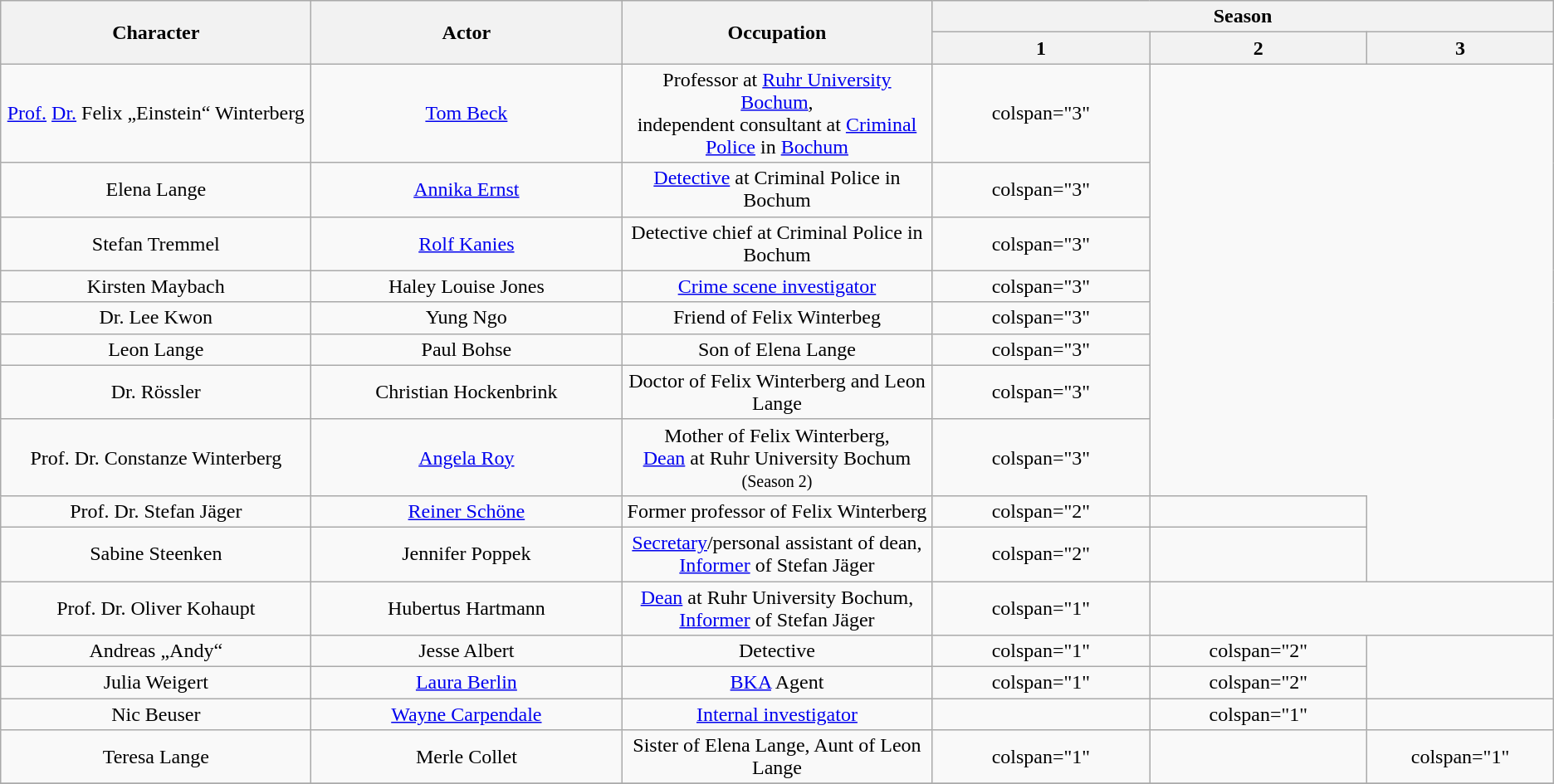<table class="wikitable plainrowheaders" style="text-align:center">
<tr>
<th rowspan="2" style="width:20%;" scope="col">Character</th>
<th rowspan="2" style="width:20%;" scope="col">Actor</th>
<th rowspan="2" style="width:20%;" scope="col">Occupation</th>
<th colspan="8">Season</th>
</tr>
<tr>
<th style="width:14%;" scope="col">1</th>
<th style="width:14%;" scope="col">2</th>
<th style="width:14%;" scope="col">3</th>
</tr>
<tr>
<td><a href='#'>Prof.</a> <a href='#'>Dr.</a> Felix „Einstein“ Winterberg</td>
<td><a href='#'>Tom Beck</a></td>
<td>Professor at <a href='#'>Ruhr University Bochum</a>, <br> independent consultant at <a href='#'>Criminal Police</a> in <a href='#'>Bochum</a></td>
<td>colspan="3" </td>
</tr>
<tr>
<td>Elena Lange</td>
<td><a href='#'>Annika Ernst</a></td>
<td><a href='#'>Detective</a> at Criminal Police in Bochum</td>
<td>colspan="3" </td>
</tr>
<tr>
<td>Stefan Tremmel</td>
<td><a href='#'>Rolf Kanies</a></td>
<td>Detective chief at Criminal Police in Bochum</td>
<td>colspan="3" </td>
</tr>
<tr>
<td>Kirsten Maybach</td>
<td>Haley Louise Jones</td>
<td><a href='#'>Crime scene investigator</a></td>
<td>colspan="3" </td>
</tr>
<tr>
<td>Dr. Lee Kwon</td>
<td>Yung Ngo</td>
<td>Friend of Felix Winterbeg</td>
<td>colspan="3" </td>
</tr>
<tr>
<td>Leon Lange</td>
<td>Paul Bohse</td>
<td>Son of Elena Lange</td>
<td>colspan="3" </td>
</tr>
<tr>
<td>Dr. Rössler</td>
<td>Christian Hockenbrink</td>
<td>Doctor of Felix Winterberg and Leon Lange</td>
<td>colspan="3" </td>
</tr>
<tr>
<td>Prof. Dr. Constanze Winterberg</td>
<td><a href='#'>Angela Roy</a></td>
<td>Mother of Felix Winterberg,<br> <a href='#'>Dean</a> at Ruhr University Bochum <small>(Season 2)</small></td>
<td>colspan="3" </td>
</tr>
<tr>
<td>Prof. Dr. Stefan Jäger</td>
<td><a href='#'>Reiner Schöne</a></td>
<td>Former professor of Felix Winterberg</td>
<td>colspan="2" </td>
<td colspan="1"></td>
</tr>
<tr>
<td>Sabine Steenken</td>
<td>Jennifer Poppek</td>
<td><a href='#'>Secretary</a>/personal assistant of dean,<br><a href='#'>Informer</a> of Stefan Jäger</td>
<td>colspan="2" </td>
<td colspan="1"></td>
</tr>
<tr>
<td>Prof. Dr. Oliver Kohaupt</td>
<td>Hubertus Hartmann</td>
<td><a href='#'>Dean</a> at Ruhr University Bochum,<br><a href='#'>Informer</a> of Stefan Jäger</td>
<td>colspan="1" </td>
<td colspan="2"></td>
</tr>
<tr>
<td>Andreas „Andy“</td>
<td>Jesse Albert</td>
<td>Detective</td>
<td>colspan="1" </td>
<td>colspan="2" </td>
</tr>
<tr>
<td>Julia Weigert</td>
<td><a href='#'>Laura Berlin</a></td>
<td><a href='#'>BKA</a> Agent</td>
<td>colspan="1" </td>
<td>colspan="2" </td>
</tr>
<tr>
<td>Nic Beuser</td>
<td><a href='#'>Wayne Carpendale</a></td>
<td><a href='#'>Internal investigator</a></td>
<td colspan="1"></td>
<td>colspan="1" </td>
<td colspan="1"></td>
</tr>
<tr>
<td>Teresa Lange</td>
<td>Merle Collet</td>
<td>Sister of Elena Lange, Aunt of Leon Lange</td>
<td>colspan="1" </td>
<td colspan="1"></td>
<td>colspan="1" </td>
</tr>
<tr>
</tr>
</table>
